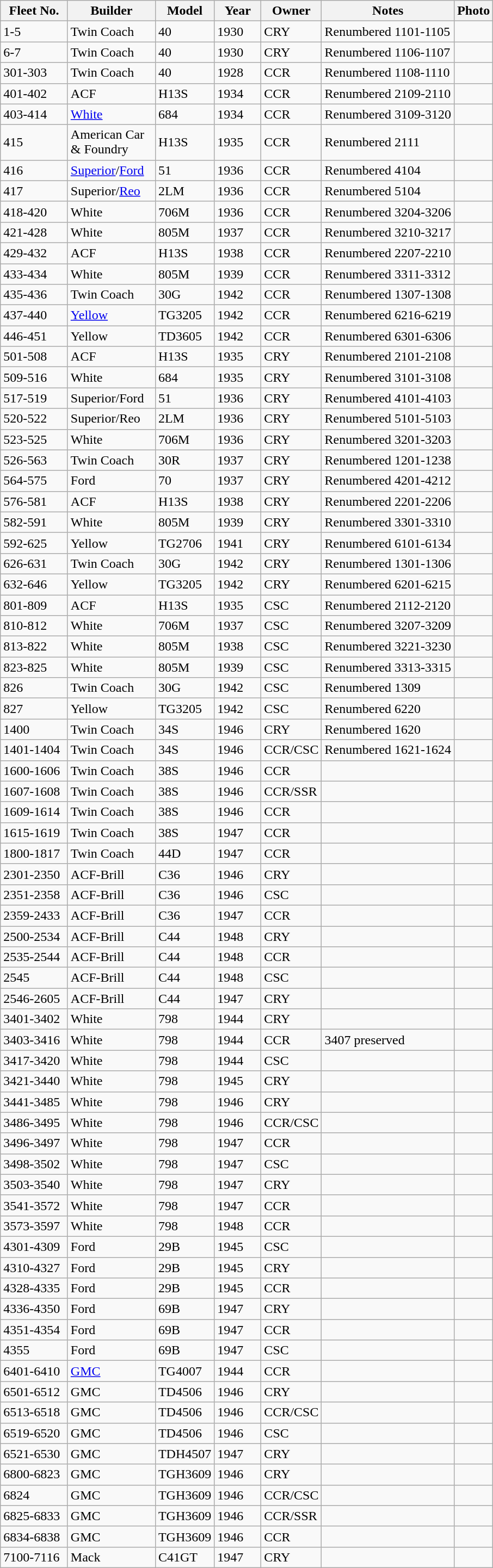<table class="wikitable">
<tr>
<th>Fleet No.</th>
<th>Builder</th>
<th>Model</th>
<th>Year</th>
<th>Owner</th>
<th>Notes</th>
<th>Photo</th>
</tr>
<tr>
<td style="width: 75px;">1-5</td>
<td style="width: 100px;">Twin Coach</td>
<td style="width: 60px;">40</td>
<td style="width: 50px;">1930</td>
<td style="width: 65px;">CRY</td>
<td>Renumbered 1101-1105</td>
<td></td>
</tr>
<tr>
<td>6-7</td>
<td>Twin Coach</td>
<td>40</td>
<td>1930</td>
<td>CRY</td>
<td>Renumbered 1106-1107</td>
<td></td>
</tr>
<tr>
<td>301-303</td>
<td>Twin Coach</td>
<td>40</td>
<td>1928</td>
<td>CCR</td>
<td>Renumbered 1108-1110</td>
<td></td>
</tr>
<tr>
<td>401-402</td>
<td>ACF</td>
<td>H13S</td>
<td>1934</td>
<td>CCR</td>
<td>Renumbered 2109-2110</td>
<td></td>
</tr>
<tr>
<td>403-414</td>
<td><a href='#'>White</a></td>
<td>684</td>
<td>1934</td>
<td>CCR</td>
<td>Renumbered 3109-3120</td>
<td></td>
</tr>
<tr>
<td>415</td>
<td>American Car & Foundry</td>
<td>H13S</td>
<td>1935</td>
<td>CCR</td>
<td>Renumbered 2111</td>
<td></td>
</tr>
<tr>
<td>416</td>
<td><a href='#'>Superior</a>/<a href='#'>Ford</a></td>
<td>51</td>
<td>1936</td>
<td>CCR</td>
<td>Renumbered 4104</td>
<td></td>
</tr>
<tr>
<td>417</td>
<td>Superior/<a href='#'>Reo</a></td>
<td>2LM</td>
<td>1936</td>
<td>CCR</td>
<td>Renumbered 5104</td>
<td></td>
</tr>
<tr>
<td>418-420</td>
<td>White</td>
<td>706M</td>
<td>1936</td>
<td>CCR</td>
<td>Renumbered 3204-3206</td>
<td></td>
</tr>
<tr>
<td>421-428</td>
<td>White</td>
<td>805M</td>
<td>1937</td>
<td>CCR</td>
<td>Renumbered 3210-3217</td>
<td></td>
</tr>
<tr>
<td>429-432</td>
<td>ACF</td>
<td>H13S</td>
<td>1938</td>
<td>CCR</td>
<td>Renumbered 2207-2210</td>
<td></td>
</tr>
<tr>
<td>433-434</td>
<td>White</td>
<td>805M</td>
<td>1939</td>
<td>CCR</td>
<td>Renumbered 3311-3312</td>
<td></td>
</tr>
<tr>
<td>435-436</td>
<td>Twin Coach</td>
<td>30G</td>
<td>1942</td>
<td>CCR</td>
<td>Renumbered 1307-1308</td>
<td></td>
</tr>
<tr>
<td>437-440</td>
<td><a href='#'>Yellow</a></td>
<td>TG3205</td>
<td>1942</td>
<td>CCR</td>
<td>Renumbered 6216-6219</td>
<td></td>
</tr>
<tr>
<td>446-451</td>
<td>Yellow</td>
<td>TD3605</td>
<td>1942</td>
<td>CCR</td>
<td>Renumbered 6301-6306</td>
<td></td>
</tr>
<tr>
<td>501-508</td>
<td>ACF</td>
<td>H13S</td>
<td>1935</td>
<td>CRY</td>
<td>Renumbered 2101-2108</td>
<td></td>
</tr>
<tr>
<td>509-516</td>
<td>White</td>
<td>684</td>
<td>1935</td>
<td>CRY</td>
<td>Renumbered 3101-3108</td>
<td></td>
</tr>
<tr>
<td>517-519</td>
<td>Superior/Ford</td>
<td>51</td>
<td>1936</td>
<td>CRY</td>
<td>Renumbered 4101-4103</td>
<td></td>
</tr>
<tr>
<td>520-522</td>
<td>Superior/Reo</td>
<td>2LM</td>
<td>1936</td>
<td>CRY</td>
<td>Renumbered 5101-5103</td>
<td></td>
</tr>
<tr>
<td>523-525</td>
<td>White</td>
<td>706M</td>
<td>1936</td>
<td>CRY</td>
<td>Renumbered 3201-3203</td>
<td></td>
</tr>
<tr>
<td>526-563</td>
<td>Twin Coach</td>
<td>30R</td>
<td>1937</td>
<td>CRY</td>
<td>Renumbered 1201-1238</td>
<td></td>
</tr>
<tr>
<td>564-575</td>
<td>Ford</td>
<td>70</td>
<td>1937</td>
<td>CRY</td>
<td>Renumbered 4201-4212</td>
<td></td>
</tr>
<tr>
<td>576-581</td>
<td>ACF</td>
<td>H13S</td>
<td>1938</td>
<td>CRY</td>
<td>Renumbered 2201-2206</td>
<td></td>
</tr>
<tr>
<td>582-591</td>
<td>White</td>
<td>805M</td>
<td>1939</td>
<td>CRY</td>
<td>Renumbered 3301-3310</td>
<td></td>
</tr>
<tr>
<td>592-625</td>
<td>Yellow</td>
<td>TG2706</td>
<td>1941</td>
<td>CRY</td>
<td>Renumbered 6101-6134</td>
<td></td>
</tr>
<tr>
<td>626-631</td>
<td>Twin Coach</td>
<td>30G</td>
<td>1942</td>
<td>CRY</td>
<td>Renumbered 1301-1306</td>
<td></td>
</tr>
<tr>
<td>632-646</td>
<td>Yellow</td>
<td>TG3205</td>
<td>1942</td>
<td>CRY</td>
<td>Renumbered 6201-6215</td>
<td></td>
</tr>
<tr>
<td>801-809</td>
<td>ACF</td>
<td>H13S</td>
<td>1935</td>
<td>CSC</td>
<td>Renumbered 2112-2120</td>
<td></td>
</tr>
<tr>
<td>810-812</td>
<td>White</td>
<td>706M</td>
<td>1937</td>
<td>CSC</td>
<td>Renumbered 3207-3209</td>
<td></td>
</tr>
<tr>
<td>813-822</td>
<td>White</td>
<td>805M</td>
<td>1938</td>
<td>CSC</td>
<td>Renumbered 3221-3230</td>
<td></td>
</tr>
<tr>
<td>823-825</td>
<td>White</td>
<td>805M</td>
<td>1939</td>
<td>CSC</td>
<td>Renumbered 3313-3315</td>
<td></td>
</tr>
<tr>
<td>826</td>
<td>Twin Coach</td>
<td>30G</td>
<td>1942</td>
<td>CSC</td>
<td>Renumbered 1309</td>
<td></td>
</tr>
<tr>
<td>827</td>
<td>Yellow</td>
<td>TG3205</td>
<td>1942</td>
<td>CSC</td>
<td>Renumbered 6220</td>
<td></td>
</tr>
<tr>
<td>1400</td>
<td>Twin Coach</td>
<td>34S</td>
<td>1946</td>
<td>CRY</td>
<td>Renumbered 1620</td>
<td></td>
</tr>
<tr>
<td>1401-1404</td>
<td>Twin Coach</td>
<td>34S</td>
<td>1946</td>
<td>CCR/CSC</td>
<td>Renumbered 1621-1624</td>
<td></td>
</tr>
<tr>
<td>1600-1606</td>
<td>Twin Coach</td>
<td>38S</td>
<td>1946</td>
<td>CCR</td>
<td></td>
<td></td>
</tr>
<tr>
<td>1607-1608</td>
<td>Twin Coach</td>
<td>38S</td>
<td>1946</td>
<td>CCR/SSR</td>
<td></td>
<td></td>
</tr>
<tr>
<td>1609-1614</td>
<td>Twin Coach</td>
<td>38S</td>
<td>1946</td>
<td>CCR</td>
<td></td>
<td></td>
</tr>
<tr>
<td>1615-1619</td>
<td>Twin Coach</td>
<td>38S</td>
<td>1947</td>
<td>CCR</td>
<td></td>
<td></td>
</tr>
<tr>
<td>1800-1817</td>
<td>Twin Coach</td>
<td>44D</td>
<td>1947</td>
<td>CCR</td>
<td></td>
<td></td>
</tr>
<tr>
<td>2301-2350</td>
<td>ACF-Brill</td>
<td>C36</td>
<td>1946</td>
<td>CRY</td>
<td></td>
<td></td>
</tr>
<tr>
<td>2351-2358</td>
<td>ACF-Brill</td>
<td>C36</td>
<td>1946</td>
<td>CSC</td>
<td></td>
<td></td>
</tr>
<tr>
<td>2359-2433</td>
<td>ACF-Brill</td>
<td>C36</td>
<td>1947</td>
<td>CCR</td>
<td></td>
<td></td>
</tr>
<tr>
<td>2500-2534</td>
<td>ACF-Brill</td>
<td>C44</td>
<td>1948</td>
<td>CRY</td>
<td></td>
<td></td>
</tr>
<tr>
<td>2535-2544</td>
<td>ACF-Brill</td>
<td>C44</td>
<td>1948</td>
<td>CCR</td>
<td></td>
<td></td>
</tr>
<tr>
<td>2545</td>
<td>ACF-Brill</td>
<td>C44</td>
<td>1948</td>
<td>CSC</td>
<td></td>
<td></td>
</tr>
<tr>
<td>2546-2605</td>
<td>ACF-Brill</td>
<td>C44</td>
<td>1947</td>
<td>CRY</td>
<td></td>
<td></td>
</tr>
<tr>
<td>3401-3402</td>
<td>White</td>
<td>798</td>
<td>1944</td>
<td>CRY</td>
<td></td>
<td></td>
</tr>
<tr>
<td>3403-3416</td>
<td>White</td>
<td>798</td>
<td>1944</td>
<td>CCR</td>
<td>3407 preserved</td>
<td></td>
</tr>
<tr>
<td>3417-3420</td>
<td>White</td>
<td>798</td>
<td>1944</td>
<td>CSC</td>
<td></td>
<td></td>
</tr>
<tr>
<td>3421-3440</td>
<td>White</td>
<td>798</td>
<td>1945</td>
<td>CRY</td>
<td></td>
<td></td>
</tr>
<tr>
<td>3441-3485</td>
<td>White</td>
<td>798</td>
<td>1946</td>
<td>CRY</td>
<td></td>
<td></td>
</tr>
<tr>
<td>3486-3495</td>
<td>White</td>
<td>798</td>
<td>1946</td>
<td>CCR/CSC</td>
<td></td>
<td></td>
</tr>
<tr>
<td>3496-3497</td>
<td>White</td>
<td>798</td>
<td>1947</td>
<td>CCR</td>
<td></td>
<td></td>
</tr>
<tr>
<td>3498-3502</td>
<td>White</td>
<td>798</td>
<td>1947</td>
<td>CSC</td>
<td></td>
<td></td>
</tr>
<tr>
<td>3503-3540</td>
<td>White</td>
<td>798</td>
<td>1947</td>
<td>CRY</td>
<td></td>
<td></td>
</tr>
<tr>
<td>3541-3572</td>
<td>White</td>
<td>798</td>
<td>1947</td>
<td>CCR</td>
<td></td>
<td></td>
</tr>
<tr>
<td>3573-3597</td>
<td>White</td>
<td>798</td>
<td>1948</td>
<td>CCR</td>
<td></td>
<td></td>
</tr>
<tr>
<td>4301-4309</td>
<td>Ford</td>
<td>29B</td>
<td>1945</td>
<td>CSC</td>
<td></td>
<td></td>
</tr>
<tr>
<td>4310-4327</td>
<td>Ford</td>
<td>29B</td>
<td>1945</td>
<td>CRY</td>
<td></td>
<td></td>
</tr>
<tr>
<td>4328-4335</td>
<td>Ford</td>
<td>29B</td>
<td>1945</td>
<td>CCR</td>
<td></td>
<td></td>
</tr>
<tr>
<td>4336-4350</td>
<td>Ford</td>
<td>69B</td>
<td>1947</td>
<td>CRY</td>
<td></td>
<td></td>
</tr>
<tr>
<td>4351-4354</td>
<td>Ford</td>
<td>69B</td>
<td>1947</td>
<td>CCR</td>
<td></td>
<td></td>
</tr>
<tr>
<td>4355</td>
<td>Ford</td>
<td>69B</td>
<td>1947</td>
<td>CSC</td>
<td></td>
<td></td>
</tr>
<tr>
<td>6401-6410</td>
<td><a href='#'>GMC</a></td>
<td>TG4007</td>
<td>1944</td>
<td>CCR</td>
<td></td>
<td></td>
</tr>
<tr>
<td>6501-6512</td>
<td>GMC</td>
<td>TD4506</td>
<td>1946</td>
<td>CRY</td>
<td></td>
<td></td>
</tr>
<tr>
<td>6513-6518</td>
<td>GMC</td>
<td>TD4506</td>
<td>1946</td>
<td>CCR/CSC</td>
<td></td>
<td></td>
</tr>
<tr>
<td>6519-6520</td>
<td>GMC</td>
<td>TD4506</td>
<td>1946</td>
<td>CSC</td>
<td></td>
<td></td>
</tr>
<tr>
<td>6521-6530</td>
<td>GMC</td>
<td>TDH4507</td>
<td>1947</td>
<td>CRY</td>
<td></td>
<td></td>
</tr>
<tr>
<td>6800-6823</td>
<td>GMC</td>
<td>TGH3609</td>
<td>1946</td>
<td>CRY</td>
<td></td>
<td></td>
</tr>
<tr>
<td>6824</td>
<td>GMC</td>
<td>TGH3609</td>
<td>1946</td>
<td>CCR/CSC</td>
<td></td>
<td></td>
</tr>
<tr>
<td>6825-6833</td>
<td>GMC</td>
<td>TGH3609</td>
<td>1946</td>
<td>CCR/SSR</td>
<td></td>
<td></td>
</tr>
<tr>
<td>6834-6838</td>
<td>GMC</td>
<td>TGH3609</td>
<td>1946</td>
<td>CCR</td>
<td></td>
<td></td>
</tr>
<tr>
<td>7100-7116</td>
<td>Mack</td>
<td>C41GT</td>
<td>1947</td>
<td>CRY</td>
<td></td>
<td></td>
</tr>
</table>
